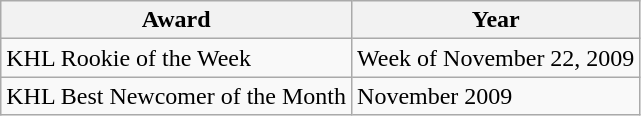<table class="wikitable" border="1">
<tr>
<th>Award</th>
<th>Year</th>
</tr>
<tr>
<td>KHL Rookie of the Week</td>
<td>Week of November 22, 2009</td>
</tr>
<tr>
<td>KHL Best Newcomer of the Month</td>
<td>November 2009</td>
</tr>
</table>
